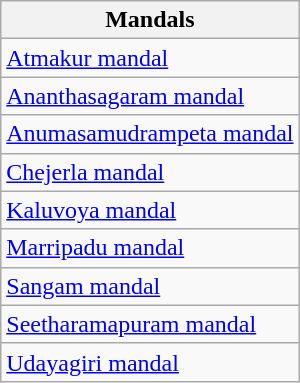<table class="wikitable sortable static-row-numbers static-row-header-hash">
<tr>
<th>Mandals</th>
</tr>
<tr>
<td><a href='#'>Atmakur mandal</a></td>
</tr>
<tr>
<td><a href='#'>Ananthasagaram mandal</a></td>
</tr>
<tr>
<td><a href='#'>Anumasamudrampeta mandal</a></td>
</tr>
<tr>
<td><a href='#'>Chejerla mandal</a></td>
</tr>
<tr>
<td><a href='#'>Kaluvoya mandal</a></td>
</tr>
<tr>
<td><a href='#'>Marripadu mandal</a></td>
</tr>
<tr>
<td><a href='#'>Sangam mandal</a></td>
</tr>
<tr>
<td><a href='#'>Seetharamapuram mandal</a></td>
</tr>
<tr>
<td><a href='#'>Udayagiri mandal</a></td>
</tr>
</table>
